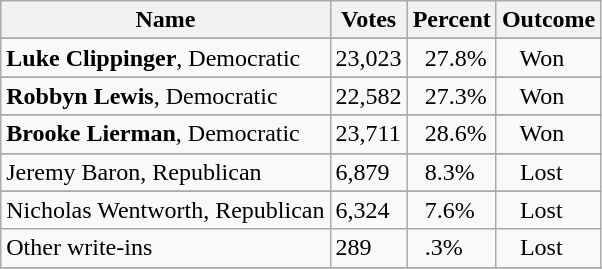<table class="wikitable">
<tr>
<th>Name</th>
<th>Votes</th>
<th>Percent</th>
<th>Outcome</th>
</tr>
<tr>
</tr>
<tr>
<td><strong>Luke Clippinger</strong>, Democratic</td>
<td>23,023</td>
<td>  27.8%</td>
<td>   Won</td>
</tr>
<tr>
</tr>
<tr>
<td><strong>Robbyn Lewis</strong>, Democratic</td>
<td>22,582</td>
<td>  27.3%</td>
<td>   Won</td>
</tr>
<tr>
</tr>
<tr>
<td><strong>Brooke Lierman</strong>, Democratic</td>
<td>23,711</td>
<td>  28.6%</td>
<td>   Won</td>
</tr>
<tr>
</tr>
<tr>
<td>Jeremy Baron, Republican</td>
<td>6,879</td>
<td>  8.3%</td>
<td>   Lost</td>
</tr>
<tr>
</tr>
<tr>
<td>Nicholas Wentworth, Republican</td>
<td>6,324</td>
<td>  7.6%</td>
<td>   Lost</td>
</tr>
<tr>
<td>Other write-ins</td>
<td>289</td>
<td>  .3%</td>
<td>   Lost</td>
</tr>
<tr>
</tr>
</table>
